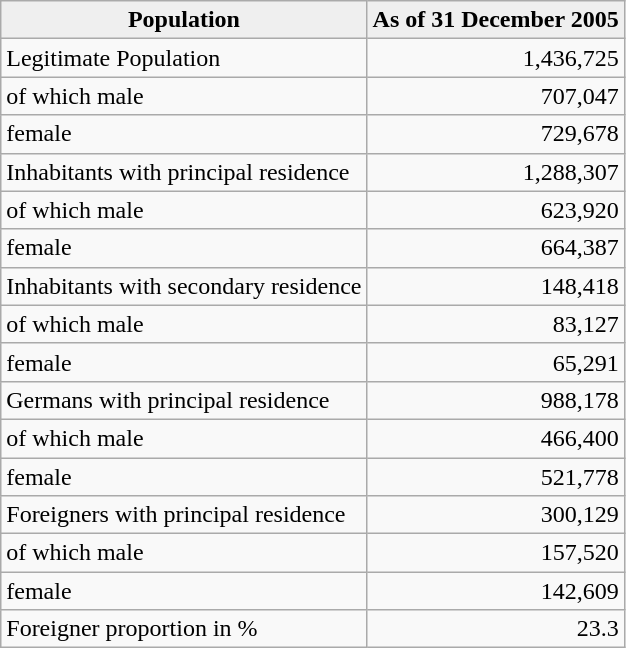<table class="wikitable">
<tr>
<th style="background:#efefef;" align="left">Population</th>
<th style="background:#efefef;">As of 31 December 2005</th>
</tr>
<tr ---->
<td>Legitimate Population</td>
<td align="right">1,436,725</td>
</tr>
<tr ---->
<td>of which male</td>
<td align="right">707,047</td>
</tr>
<tr ---->
<td>female</td>
<td align="right">729,678</td>
</tr>
<tr ---->
<td>Inhabitants with principal residence</td>
<td align="right">1,288,307</td>
</tr>
<tr ---->
<td>of which male</td>
<td align="right">623,920</td>
</tr>
<tr ---->
<td>female</td>
<td align="right">664,387</td>
</tr>
<tr ---->
<td>Inhabitants with secondary residence</td>
<td align="right">148,418</td>
</tr>
<tr ---->
<td>of which male</td>
<td align="right">83,127</td>
</tr>
<tr ---->
<td>female</td>
<td align="right">65,291</td>
</tr>
<tr ---->
<td>Germans with principal residence</td>
<td align="right">988,178</td>
</tr>
<tr ---->
<td>of which male</td>
<td align="right">466,400</td>
</tr>
<tr ---->
<td>female</td>
<td align="right">521,778</td>
</tr>
<tr ---->
<td>Foreigners with principal residence</td>
<td align="right">300,129</td>
</tr>
<tr ---->
<td>of which male</td>
<td align="right">157,520</td>
</tr>
<tr ---->
<td>female</td>
<td align="right">142,609</td>
</tr>
<tr ---->
<td>Foreigner proportion in %</td>
<td align="right">23.3</td>
</tr>
</table>
